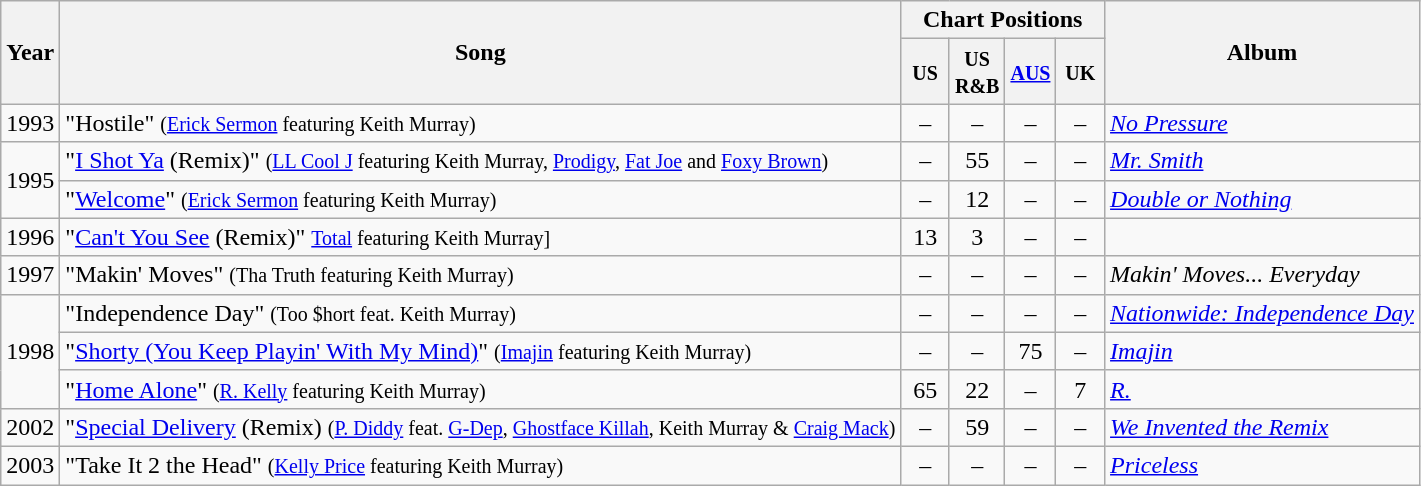<table class="wikitable">
<tr>
<th rowspan="2">Year</th>
<th rowspan="2">Song</th>
<th colspan="4">Chart Positions</th>
<th rowspan="2">Album</th>
</tr>
<tr>
<th scope="col" style="width:25px;"><small>US</small></th>
<th scope="col" style="width:25px;"><small>US R&B</small></th>
<th scope="col" style="width:25px;"><small><a href='#'>AUS</a></small><br></th>
<th scope="col" style="width:25px;"><small>UK</small></th>
</tr>
<tr>
<td style="text-align:center;">1993</td>
<td>"Hostile" <small>(<a href='#'>Erick Sermon</a> featuring Keith Murray)</small></td>
<td style="text-align:center;">–</td>
<td style="text-align:center;">–</td>
<td style="text-align:center;">–</td>
<td style="text-align:center;">–</td>
<td><em><a href='#'>No Pressure</a></em></td>
</tr>
<tr>
<td rowspan="2" style="text-align:center;">1995</td>
<td>"<a href='#'>I Shot Ya</a> (Remix)" <small>(<a href='#'>LL Cool J</a> featuring Keith Murray, <a href='#'>Prodigy</a>, <a href='#'>Fat Joe</a> and <a href='#'>Foxy Brown</a>)</small></td>
<td style="text-align:center;">–</td>
<td style="text-align:center;">55</td>
<td style="text-align:center;">–</td>
<td style="text-align:center;">–</td>
<td><em><a href='#'>Mr. Smith</a></em></td>
</tr>
<tr>
<td>"<a href='#'>Welcome</a>" <small>(<a href='#'>Erick Sermon</a> featuring Keith Murray)</small></td>
<td style="text-align:center;">–</td>
<td style="text-align:center;">12</td>
<td style="text-align:center;">–</td>
<td style="text-align:center;">–</td>
<td><em><a href='#'>Double or Nothing</a></em></td>
</tr>
<tr>
<td style="text-align:center;">1996</td>
<td>"<a href='#'>Can't You See</a> (Remix)" <small><a href='#'>Total</a> featuring Keith Murray]</small></td>
<td style="text-align:center;">13</td>
<td style="text-align:center;">3</td>
<td style="text-align:center;">–</td>
<td style="text-align:center;">–</td>
<td></td>
</tr>
<tr>
<td style="text-align:center;">1997</td>
<td>"Makin' Moves" <small>(Tha Truth featuring Keith Murray)</small></td>
<td style="text-align:center;">–</td>
<td style="text-align:center;">–</td>
<td style="text-align:center;">–</td>
<td style="text-align:center;">–</td>
<td><em>Makin' Moves... Everyday</em></td>
</tr>
<tr>
<td rowspan="3">1998</td>
<td>"Independence Day" <small>(Too $hort feat. Keith Murray)</small></td>
<td style="text-align:center;">–</td>
<td style="text-align:center;">–</td>
<td style="text-align:center;">–</td>
<td style="text-align:center;">–</td>
<td><em><a href='#'>Nationwide: Independence Day</a></em></td>
</tr>
<tr>
<td>"<a href='#'>Shorty (You Keep Playin' With My Mind)</a>" <small>(<a href='#'>Imajin</a> featuring Keith Murray)</small></td>
<td style="text-align:center;">–</td>
<td style="text-align:center;">–</td>
<td style="text-align:center;">75</td>
<td style="text-align:center;">–</td>
<td><em><a href='#'>Imajin</a></em></td>
</tr>
<tr>
<td>"<a href='#'>Home Alone</a>" <small>(<a href='#'>R. Kelly</a> featuring Keith Murray)</small></td>
<td style="text-align:center;">65</td>
<td style="text-align:center;">22</td>
<td style="text-align:center;">–</td>
<td style="text-align:center;">7</td>
<td><em><a href='#'>R.</a></em></td>
</tr>
<tr>
<td>2002</td>
<td>"<a href='#'>Special Delivery</a> (Remix) <small>(<a href='#'>P. Diddy</a> feat. <a href='#'>G-Dep</a>, <a href='#'>Ghostface Killah</a>, Keith Murray & <a href='#'>Craig Mack</a>)</small></td>
<td style="text-align:center;">–</td>
<td style="text-align:center;">59</td>
<td style="text-align:center;">–</td>
<td style="text-align:center;">–</td>
<td><em><a href='#'>We Invented the Remix</a></em></td>
</tr>
<tr>
<td rowspan="2" style="text-align:center;">2003</td>
<td>"Take It 2 the Head" <small>(<a href='#'>Kelly Price</a> featuring Keith Murray)</small></td>
<td style="text-align:center;">–</td>
<td style="text-align:center;">–</td>
<td style="text-align:center;">–</td>
<td style="text-align:center;">–</td>
<td><em><a href='#'>Priceless</a></em></td>
</tr>
</table>
